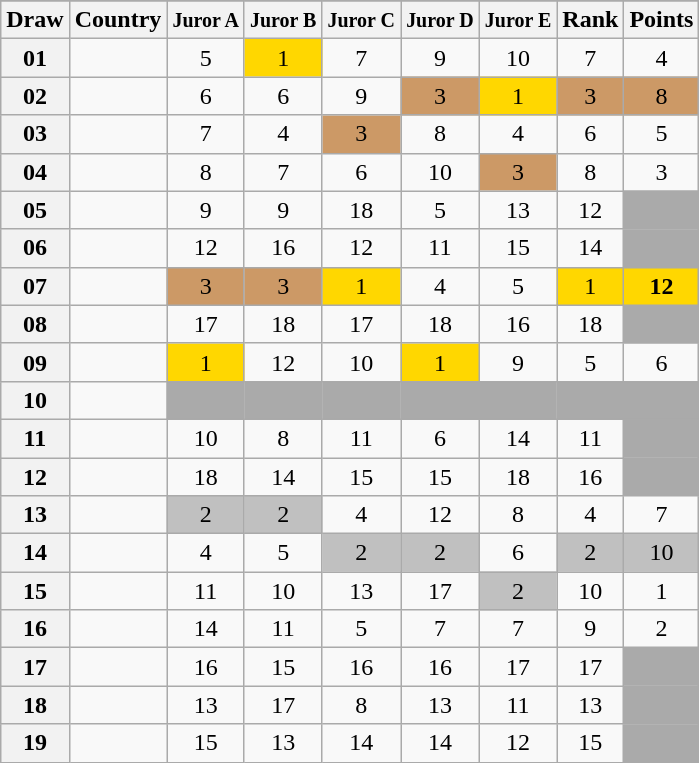<table class="sortable wikitable collapsible plainrowheaders" style="text-align:center;">
<tr>
</tr>
<tr>
<th scope="col">Draw</th>
<th scope="col">Country</th>
<th scope="col"><small>Juror A</small></th>
<th scope="col"><small>Juror B</small></th>
<th scope="col"><small>Juror C</small></th>
<th scope="col"><small>Juror D</small></th>
<th scope="col"><small>Juror E</small></th>
<th scope="col">Rank</th>
<th scope="col">Points</th>
</tr>
<tr>
<th scope="row" style="text-align:center;">01</th>
<td style="text-align:left;"></td>
<td>5</td>
<td style="background:gold;">1</td>
<td>7</td>
<td>9</td>
<td>10</td>
<td>7</td>
<td>4</td>
</tr>
<tr>
<th scope="row" style="text-align:center;">02</th>
<td style="text-align:left;"></td>
<td>6</td>
<td>6</td>
<td>9</td>
<td style="background:#CC9966;">3</td>
<td style="background:gold;">1</td>
<td style="background:#CC9966;">3</td>
<td style="background:#CC9966;">8</td>
</tr>
<tr>
<th scope="row" style="text-align:center;">03</th>
<td style="text-align:left;"></td>
<td>7</td>
<td>4</td>
<td style="background:#CC9966;">3</td>
<td>8</td>
<td>4</td>
<td>6</td>
<td>5</td>
</tr>
<tr>
<th scope="row" style="text-align:center;">04</th>
<td style="text-align:left;"></td>
<td>8</td>
<td>7</td>
<td>6</td>
<td>10</td>
<td style="background:#CC9966;">3</td>
<td>8</td>
<td>3</td>
</tr>
<tr>
<th scope="row" style="text-align:center;">05</th>
<td style="text-align:left;"></td>
<td>9</td>
<td>9</td>
<td>18</td>
<td>5</td>
<td>13</td>
<td>12</td>
<td style="background:#AAAAAA;"></td>
</tr>
<tr>
<th scope="row" style="text-align:center;">06</th>
<td style="text-align:left;"></td>
<td>12</td>
<td>16</td>
<td>12</td>
<td>11</td>
<td>15</td>
<td>14</td>
<td style="background:#AAAAAA;"></td>
</tr>
<tr>
<th scope="row" style="text-align:center;">07</th>
<td style="text-align:left;"></td>
<td style="background:#CC9966;">3</td>
<td style="background:#CC9966;">3</td>
<td style="background:gold;">1</td>
<td>4</td>
<td>5</td>
<td style="background:gold;">1</td>
<td style="background:gold;"><strong>12</strong></td>
</tr>
<tr>
<th scope="row" style="text-align:center;">08</th>
<td style="text-align:left;"></td>
<td>17</td>
<td>18</td>
<td>17</td>
<td>18</td>
<td>16</td>
<td>18</td>
<td style="background:#AAAAAA;"></td>
</tr>
<tr>
<th scope="row" style="text-align:center;">09</th>
<td style="text-align:left;"></td>
<td style="background:gold;">1</td>
<td>12</td>
<td>10</td>
<td style="background:gold;">1</td>
<td>9</td>
<td>5</td>
<td>6</td>
</tr>
<tr class="sortbottom">
<th scope="row" style="text-align:center;">10</th>
<td style="text-align:left;"></td>
<td style="background:#AAAAAA;"></td>
<td style="background:#AAAAAA;"></td>
<td style="background:#AAAAAA;"></td>
<td style="background:#AAAAAA;"></td>
<td style="background:#AAAAAA;"></td>
<td style="background:#AAAAAA;"></td>
<td style="background:#AAAAAA;"></td>
</tr>
<tr>
<th scope="row" style="text-align:center;">11</th>
<td style="text-align:left;"></td>
<td>10</td>
<td>8</td>
<td>11</td>
<td>6</td>
<td>14</td>
<td>11</td>
<td style="background:#AAAAAA;"></td>
</tr>
<tr>
<th scope="row" style="text-align:center;">12</th>
<td style="text-align:left;"></td>
<td>18</td>
<td>14</td>
<td>15</td>
<td>15</td>
<td>18</td>
<td>16</td>
<td style="background:#AAAAAA;"></td>
</tr>
<tr>
<th scope="row" style="text-align:center;">13</th>
<td style="text-align:left;"></td>
<td style="background:silver;">2</td>
<td style="background:silver;">2</td>
<td>4</td>
<td>12</td>
<td>8</td>
<td>4</td>
<td>7</td>
</tr>
<tr>
<th scope="row" style="text-align:center;">14</th>
<td style="text-align:left;"></td>
<td>4</td>
<td>5</td>
<td style="background:silver;">2</td>
<td style="background:silver;">2</td>
<td>6</td>
<td style="background:silver;">2</td>
<td style="background:silver;">10</td>
</tr>
<tr>
<th scope="row" style="text-align:center;">15</th>
<td style="text-align:left;"></td>
<td>11</td>
<td>10</td>
<td>13</td>
<td>17</td>
<td style="background:silver;">2</td>
<td>10</td>
<td>1</td>
</tr>
<tr>
<th scope="row" style="text-align:center;">16</th>
<td style="text-align:left;"></td>
<td>14</td>
<td>11</td>
<td>5</td>
<td>7</td>
<td>7</td>
<td>9</td>
<td>2</td>
</tr>
<tr>
<th scope="row" style="text-align:center;">17</th>
<td style="text-align:left;"></td>
<td>16</td>
<td>15</td>
<td>16</td>
<td>16</td>
<td>17</td>
<td>17</td>
<td style="background:#AAAAAA;"></td>
</tr>
<tr>
<th scope="row" style="text-align:center;">18</th>
<td style="text-align:left;"></td>
<td>13</td>
<td>17</td>
<td>8</td>
<td>13</td>
<td>11</td>
<td>13</td>
<td style="background:#AAAAAA;"></td>
</tr>
<tr>
<th scope="row" style="text-align:center;">19</th>
<td style="text-align:left;"></td>
<td>15</td>
<td>13</td>
<td>14</td>
<td>14</td>
<td>12</td>
<td>15</td>
<td style="background:#AAAAAA;"></td>
</tr>
</table>
